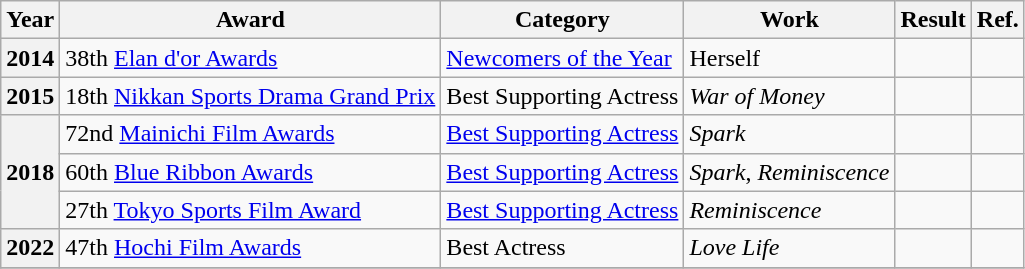<table class="wikitable plainrowheaders sortable" style="font-size:100%">
<tr>
<th scope="col">Year</th>
<th scope="col">Award</th>
<th scope="col">Category</th>
<th scope="col">Work</th>
<th scope="col">Result</th>
<th class="unsortable" scope="col">Ref.</th>
</tr>
<tr>
<th scope="row">2014</th>
<td>38th <a href='#'>Elan d'or Awards</a></td>
<td><a href='#'>Newcomers of the Year</a></td>
<td>Herself</td>
<td></td>
<td></td>
</tr>
<tr>
<th scope="row">2015</th>
<td>18th <a href='#'>Nikkan Sports Drama Grand Prix</a></td>
<td>Best Supporting Actress</td>
<td><em>War of Money</em></td>
<td></td>
<td></td>
</tr>
<tr>
<th scope="row" rowspan=3>2018</th>
<td>72nd <a href='#'>Mainichi Film Awards</a></td>
<td><a href='#'>Best Supporting Actress</a></td>
<td><em>Spark</em></td>
<td></td>
<td></td>
</tr>
<tr>
<td>60th <a href='#'>Blue Ribbon Awards</a></td>
<td><a href='#'>Best Supporting Actress</a></td>
<td><em>Spark</em>, <em>Reminiscence</em></td>
<td></td>
<td></td>
</tr>
<tr>
<td>27th <a href='#'>Tokyo Sports Film Award</a></td>
<td><a href='#'>Best Supporting Actress</a></td>
<td><em>Reminiscence</em></td>
<td></td>
<td></td>
</tr>
<tr>
<th scope="row">2022</th>
<td>47th <a href='#'>Hochi Film Awards</a></td>
<td>Best Actress</td>
<td><em>Love Life</em></td>
<td></td>
<td></td>
</tr>
<tr>
</tr>
</table>
